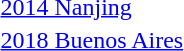<table>
<tr>
<td><a href='#'>2014 Nanjing</a><br></td>
<td></td>
<td></td>
<td></td>
</tr>
<tr>
<td><a href='#'>2018 Buenos Aires</a><br></td>
<td></td>
<td></td>
<td></td>
</tr>
</table>
